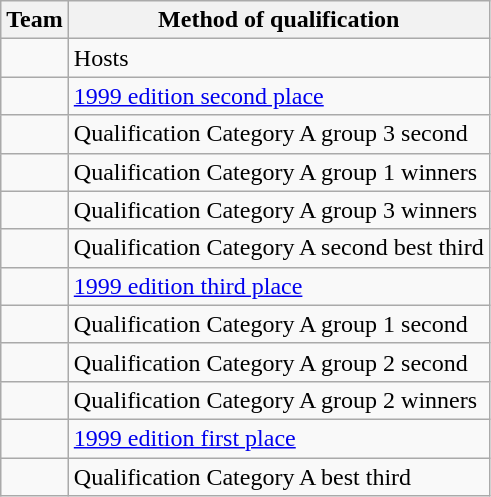<table class="wikitable">
<tr>
<th>Team</th>
<th>Method of qualification</th>
</tr>
<tr>
<td></td>
<td>Hosts</td>
</tr>
<tr>
<td></td>
<td><a href='#'>1999 edition second place</a></td>
</tr>
<tr>
<td></td>
<td>Qualification Category A group 3 second</td>
</tr>
<tr>
<td></td>
<td>Qualification Category A group 1 winners</td>
</tr>
<tr>
<td></td>
<td>Qualification Category A group 3 winners</td>
</tr>
<tr>
<td></td>
<td>Qualification Category A second best third</td>
</tr>
<tr>
<td></td>
<td><a href='#'>1999 edition third place</a></td>
</tr>
<tr>
<td></td>
<td>Qualification Category A group 1 second</td>
</tr>
<tr>
<td></td>
<td>Qualification Category A group 2 second</td>
</tr>
<tr>
<td></td>
<td>Qualification Category A group 2 winners</td>
</tr>
<tr>
<td></td>
<td><a href='#'>1999 edition first place</a></td>
</tr>
<tr>
<td></td>
<td>Qualification Category A best third</td>
</tr>
</table>
